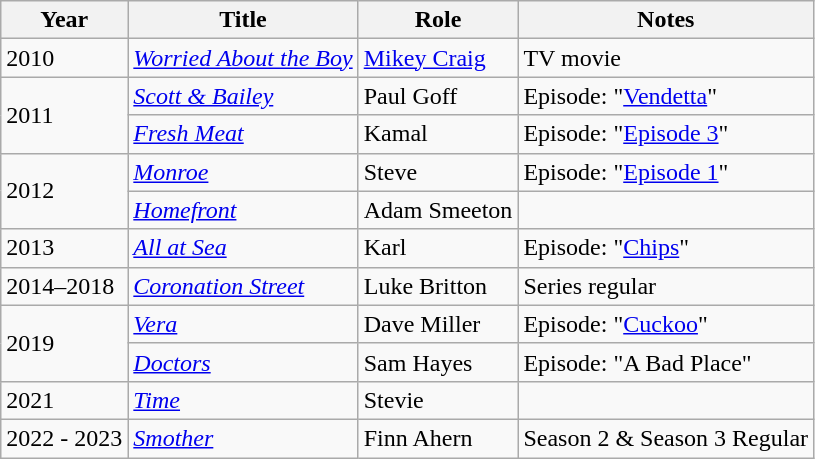<table class="wikitable sortable">
<tr>
<th>Year</th>
<th>Title</th>
<th>Role</th>
<th>Notes</th>
</tr>
<tr>
<td>2010</td>
<td><em><a href='#'>Worried About the Boy</a></em></td>
<td><a href='#'>Mikey Craig</a></td>
<td>TV movie</td>
</tr>
<tr>
<td rowspan=2>2011</td>
<td><em><a href='#'>Scott & Bailey</a></em></td>
<td>Paul Goff</td>
<td>Episode: "<a href='#'>Vendetta</a>"</td>
</tr>
<tr>
<td><em><a href='#'>Fresh Meat</a></em></td>
<td>Kamal</td>
<td>Episode: "<a href='#'>Episode 3</a>"</td>
</tr>
<tr>
<td rowspan=2>2012</td>
<td><em><a href='#'>Monroe</a></em></td>
<td>Steve</td>
<td>Episode: "<a href='#'>Episode 1</a>"</td>
</tr>
<tr>
<td><em><a href='#'>Homefront</a></em></td>
<td>Adam Smeeton</td>
<td></td>
</tr>
<tr>
<td>2013</td>
<td><em><a href='#'>All at Sea</a></em></td>
<td>Karl</td>
<td>Episode: "<a href='#'>Chips</a>"</td>
</tr>
<tr>
<td>2014–2018</td>
<td><em><a href='#'>Coronation Street</a></em></td>
<td>Luke Britton</td>
<td>Series regular</td>
</tr>
<tr>
<td rowspan=2>2019</td>
<td><em><a href='#'>Vera</a></em></td>
<td>Dave Miller</td>
<td>Episode: "<a href='#'>Cuckoo</a>"</td>
</tr>
<tr>
<td><em><a href='#'>Doctors</a></em></td>
<td>Sam Hayes</td>
<td>Episode: "A Bad Place"</td>
</tr>
<tr>
<td>2021</td>
<td><em><a href='#'>Time</a></em></td>
<td>Stevie</td>
<td></td>
</tr>
<tr>
<td>2022 - 2023</td>
<td><em><a href='#'>Smother</a></em></td>
<td>Finn Ahern</td>
<td>Season 2 & Season 3 Regular</td>
</tr>
</table>
